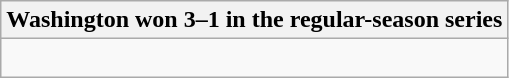<table class="wikitable collapsible collapsed">
<tr>
<th>Washington won 3–1 in the regular-season series</th>
</tr>
<tr>
<td><br>


</td>
</tr>
</table>
